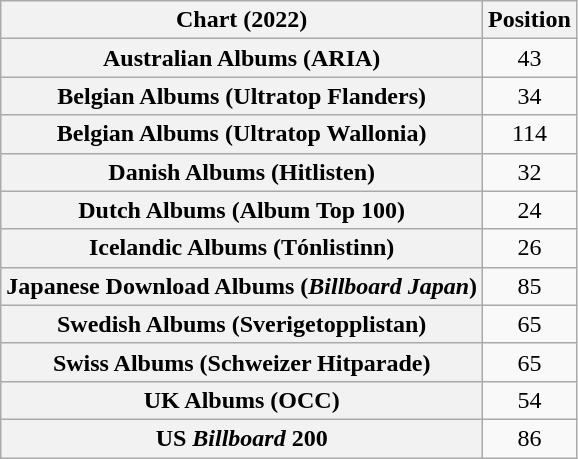<table class="wikitable sortable plainrowheaders" style="text-align:center">
<tr>
<th scope="col">Chart (2022)</th>
<th scope="col">Position</th>
</tr>
<tr>
<th scope="row">Australian Albums (ARIA)</th>
<td>43</td>
</tr>
<tr>
<th scope="row">Belgian Albums (Ultratop Flanders)</th>
<td>34</td>
</tr>
<tr>
<th scope="row">Belgian Albums (Ultratop Wallonia)</th>
<td>114</td>
</tr>
<tr>
<th scope="row">Danish Albums (Hitlisten)</th>
<td>32</td>
</tr>
<tr>
<th scope="row">Dutch Albums (Album Top 100)</th>
<td>24</td>
</tr>
<tr>
<th scope="row">Icelandic Albums (Tónlistinn)</th>
<td>26</td>
</tr>
<tr>
<th scope="row">Japanese Download Albums (<em>Billboard Japan</em>)</th>
<td>85</td>
</tr>
<tr>
<th scope="row">Swedish Albums (Sverigetopplistan)</th>
<td>65</td>
</tr>
<tr>
<th scope="row">Swiss Albums (Schweizer Hitparade)</th>
<td>65</td>
</tr>
<tr>
<th scope="row">UK Albums (OCC)</th>
<td>54</td>
</tr>
<tr>
<th scope="row">US <em>Billboard</em> 200</th>
<td>86</td>
</tr>
</table>
